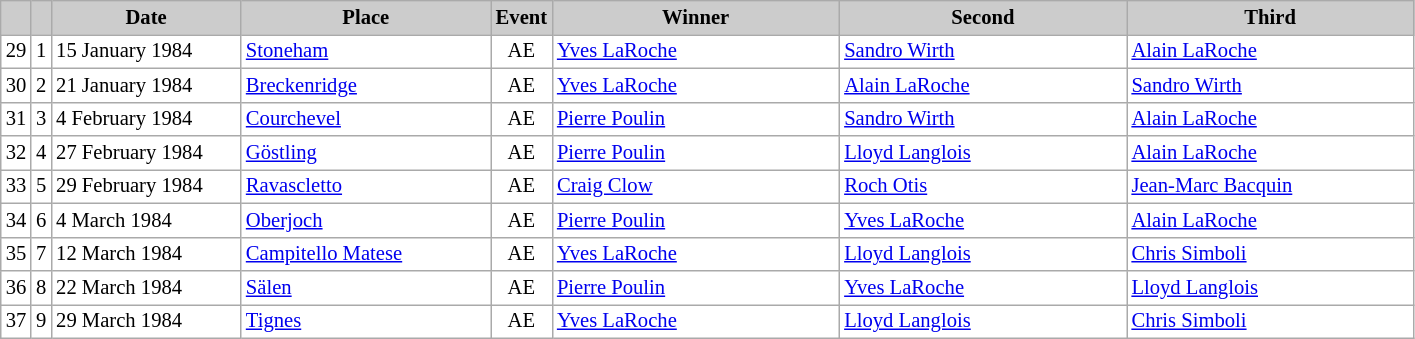<table class="wikitable plainrowheaders" style="background:#fff; font-size:86%; line-height:16px; border:grey solid 1px; border-collapse:collapse;">
<tr style="background:#ccc; text-align:center;">
<th scope="col" style="background:#ccc; width=20 px;"></th>
<th scope="col" style="background:#ccc; width=30 px;"></th>
<th scope="col" style="background:#ccc; width:120px;">Date</th>
<th scope="col" style="background:#ccc; width:160px;">Place</th>
<th scope="col" style="background:#ccc; width:15px;">Event</th>
<th scope="col" style="background:#ccc; width:185px;">Winner</th>
<th scope="col" style="background:#ccc; width:185px;">Second</th>
<th scope="col" style="background:#ccc; width:185px;">Third</th>
</tr>
<tr>
<td align=center>29</td>
<td align=center>1</td>
<td>15 January 1984</td>
<td> <a href='#'>Stoneham</a></td>
<td align=center>AE</td>
<td> <a href='#'>Yves LaRoche</a></td>
<td> <a href='#'>Sandro Wirth</a></td>
<td> <a href='#'>Alain LaRoche</a></td>
</tr>
<tr>
<td align=center>30</td>
<td align=center>2</td>
<td>21 January 1984</td>
<td> <a href='#'>Breckenridge</a></td>
<td align=center>AE</td>
<td> <a href='#'>Yves LaRoche</a></td>
<td> <a href='#'>Alain LaRoche</a></td>
<td> <a href='#'>Sandro Wirth</a></td>
</tr>
<tr>
<td align=center>31</td>
<td align=center>3</td>
<td>4 February 1984</td>
<td> <a href='#'>Courchevel</a></td>
<td align=center>AE</td>
<td> <a href='#'>Pierre Poulin</a></td>
<td> <a href='#'>Sandro Wirth</a></td>
<td> <a href='#'>Alain LaRoche</a></td>
</tr>
<tr>
<td align=center>32</td>
<td align=center>4</td>
<td>27 February 1984</td>
<td> <a href='#'>Göstling</a></td>
<td align=center>AE</td>
<td> <a href='#'>Pierre Poulin</a></td>
<td> <a href='#'>Lloyd Langlois</a></td>
<td> <a href='#'>Alain LaRoche</a></td>
</tr>
<tr>
<td align=center>33</td>
<td align=center>5</td>
<td>29 February 1984</td>
<td> <a href='#'>Ravascletto</a></td>
<td align=center>AE</td>
<td> <a href='#'>Craig Clow</a></td>
<td> <a href='#'>Roch Otis</a></td>
<td> <a href='#'>Jean-Marc Bacquin</a></td>
</tr>
<tr>
<td align=center>34</td>
<td align=center>6</td>
<td>4 March 1984</td>
<td> <a href='#'>Oberjoch</a></td>
<td align=center>AE</td>
<td> <a href='#'>Pierre Poulin</a></td>
<td> <a href='#'>Yves LaRoche</a></td>
<td> <a href='#'>Alain LaRoche</a></td>
</tr>
<tr>
<td align=center>35</td>
<td align=center>7</td>
<td>12 March 1984</td>
<td> <a href='#'>Campitello Matese</a></td>
<td align=center>AE</td>
<td> <a href='#'>Yves LaRoche</a></td>
<td> <a href='#'>Lloyd Langlois</a></td>
<td> <a href='#'>Chris Simboli</a></td>
</tr>
<tr>
<td align=center>36</td>
<td align=center>8</td>
<td>22 March 1984</td>
<td> <a href='#'>Sälen</a></td>
<td align=center>AE</td>
<td> <a href='#'>Pierre Poulin</a></td>
<td> <a href='#'>Yves LaRoche</a></td>
<td> <a href='#'>Lloyd Langlois</a></td>
</tr>
<tr>
<td align=center>37</td>
<td align=center>9</td>
<td>29 March 1984</td>
<td> <a href='#'>Tignes</a></td>
<td align=center>AE</td>
<td> <a href='#'>Yves LaRoche</a></td>
<td> <a href='#'>Lloyd Langlois</a></td>
<td> <a href='#'>Chris Simboli</a></td>
</tr>
</table>
